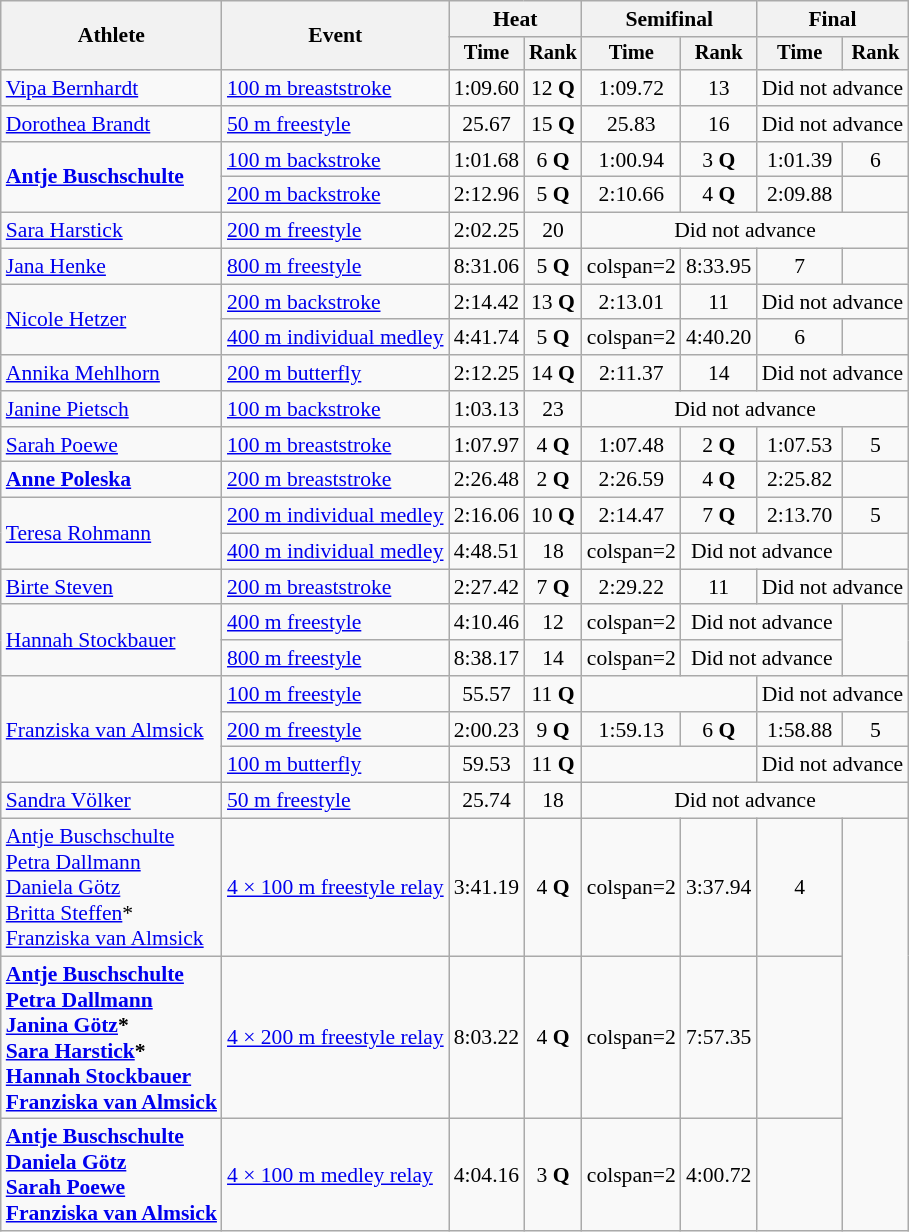<table class=wikitable style="font-size:90%">
<tr>
<th rowspan="2">Athlete</th>
<th rowspan="2">Event</th>
<th colspan="2">Heat</th>
<th colspan="2">Semifinal</th>
<th colspan="2">Final</th>
</tr>
<tr style="font-size:95%">
<th>Time</th>
<th>Rank</th>
<th>Time</th>
<th>Rank</th>
<th>Time</th>
<th>Rank</th>
</tr>
<tr align=center>
<td align=left><a href='#'>Vipa Bernhardt</a></td>
<td align=left><a href='#'>100 m breaststroke</a></td>
<td>1:09.60</td>
<td>12 <strong>Q</strong></td>
<td>1:09.72</td>
<td>13</td>
<td colspan=2>Did not advance</td>
</tr>
<tr align=center>
<td align=left><a href='#'>Dorothea Brandt</a></td>
<td align=left><a href='#'>50 m freestyle</a></td>
<td>25.67</td>
<td>15 <strong>Q</strong></td>
<td>25.83</td>
<td>16</td>
<td colspan=2>Did not advance</td>
</tr>
<tr align=center>
<td align=left rowspan=2><strong><a href='#'>Antje Buschschulte</a></strong></td>
<td align=left><a href='#'>100 m backstroke</a></td>
<td>1:01.68</td>
<td>6 <strong>Q</strong></td>
<td>1:00.94</td>
<td>3 <strong>Q</strong></td>
<td>1:01.39</td>
<td>6</td>
</tr>
<tr align=center>
<td align=left><a href='#'>200 m backstroke</a></td>
<td>2:12.96</td>
<td>5 <strong>Q</strong></td>
<td>2:10.66</td>
<td>4 <strong>Q</strong></td>
<td>2:09.88</td>
<td></td>
</tr>
<tr align=center>
<td align=left><a href='#'>Sara Harstick</a></td>
<td align=left><a href='#'>200 m freestyle</a></td>
<td>2:02.25</td>
<td>20</td>
<td colspan=4>Did not advance</td>
</tr>
<tr align=center>
<td align=left><a href='#'>Jana Henke</a></td>
<td align=left><a href='#'>800 m freestyle</a></td>
<td>8:31.06</td>
<td>5 <strong>Q</strong></td>
<td>colspan=2 </td>
<td>8:33.95</td>
<td>7</td>
</tr>
<tr align=center>
<td align=left rowspan=2><a href='#'>Nicole Hetzer</a></td>
<td align=left><a href='#'>200 m backstroke</a></td>
<td>2:14.42</td>
<td>13 <strong>Q</strong></td>
<td>2:13.01</td>
<td>11</td>
<td colspan=2>Did not advance</td>
</tr>
<tr align=center>
<td align=left><a href='#'>400 m individual medley</a></td>
<td>4:41.74</td>
<td>5 <strong>Q</strong></td>
<td>colspan=2 </td>
<td>4:40.20</td>
<td>6</td>
</tr>
<tr align=center>
<td align=left><a href='#'>Annika Mehlhorn</a></td>
<td align=left><a href='#'>200 m butterfly</a></td>
<td>2:12.25</td>
<td>14 <strong>Q</strong></td>
<td>2:11.37</td>
<td>14</td>
<td colspan=2>Did not advance</td>
</tr>
<tr align=center>
<td align=left><a href='#'>Janine Pietsch</a></td>
<td align=left><a href='#'>100 m backstroke</a></td>
<td>1:03.13</td>
<td>23</td>
<td colspan=4>Did not advance</td>
</tr>
<tr align=center>
<td align=left><a href='#'>Sarah Poewe</a></td>
<td align=left><a href='#'>100 m breaststroke</a></td>
<td>1:07.97</td>
<td>4 <strong>Q</strong></td>
<td>1:07.48</td>
<td>2 <strong>Q</strong></td>
<td>1:07.53</td>
<td>5</td>
</tr>
<tr align=center>
<td align=left><strong><a href='#'>Anne Poleska</a></strong></td>
<td align=left><a href='#'>200 m breaststroke</a></td>
<td>2:26.48</td>
<td>2 <strong>Q</strong></td>
<td>2:26.59</td>
<td>4 <strong>Q</strong></td>
<td>2:25.82</td>
<td></td>
</tr>
<tr align=center>
<td align=left rowspan=2><a href='#'>Teresa Rohmann</a></td>
<td align=left><a href='#'>200 m individual medley</a></td>
<td>2:16.06</td>
<td>10 <strong>Q</strong></td>
<td>2:14.47</td>
<td>7 <strong>Q</strong></td>
<td>2:13.70</td>
<td>5</td>
</tr>
<tr align=center>
<td align=left><a href='#'>400 m individual medley</a></td>
<td>4:48.51</td>
<td>18</td>
<td>colspan=2 </td>
<td colspan=2>Did not advance</td>
</tr>
<tr align=center>
<td align=left><a href='#'>Birte Steven</a></td>
<td align=left><a href='#'>200 m breaststroke</a></td>
<td>2:27.42</td>
<td>7 <strong>Q</strong></td>
<td>2:29.22</td>
<td>11</td>
<td colspan=2>Did not advance</td>
</tr>
<tr align=center>
<td align=left rowspan=2><a href='#'>Hannah Stockbauer</a></td>
<td align=left><a href='#'>400 m freestyle</a></td>
<td>4:10.46</td>
<td>12</td>
<td>colspan=2 </td>
<td colspan=2>Did not advance</td>
</tr>
<tr align=center>
<td align=left><a href='#'>800 m freestyle</a></td>
<td>8:38.17</td>
<td>14</td>
<td>colspan=2 </td>
<td colspan=2>Did not advance</td>
</tr>
<tr align=center>
<td align=left rowspan=3><a href='#'>Franziska van Almsick</a></td>
<td align=left><a href='#'>100 m freestyle</a></td>
<td>55.57</td>
<td>11 <strong>Q</strong></td>
<td colspan=2></td>
<td colspan=2>Did not advance</td>
</tr>
<tr align=center>
<td align=left><a href='#'>200 m freestyle</a></td>
<td>2:00.23</td>
<td>9 <strong>Q</strong></td>
<td>1:59.13</td>
<td>6 <strong>Q</strong></td>
<td>1:58.88</td>
<td>5</td>
</tr>
<tr align=center>
<td align=left><a href='#'>100 m butterfly</a></td>
<td>59.53</td>
<td>11 <strong>Q</strong></td>
<td colspan=2></td>
<td colspan=2>Did not advance</td>
</tr>
<tr align=center>
<td align=left><a href='#'>Sandra Völker</a></td>
<td align=left><a href='#'>50 m freestyle</a></td>
<td>25.74</td>
<td>18</td>
<td colspan=4>Did not advance</td>
</tr>
<tr align=center>
<td align=left><a href='#'>Antje Buschschulte</a><br><a href='#'>Petra Dallmann</a><br><a href='#'>Daniela Götz</a><br><a href='#'>Britta Steffen</a>*<br><a href='#'>Franziska van Almsick</a></td>
<td align=left><a href='#'>4 × 100 m freestyle relay</a></td>
<td>3:41.19</td>
<td>4 <strong>Q</strong></td>
<td>colspan=2 </td>
<td>3:37.94</td>
<td>4</td>
</tr>
<tr align=center>
<td align=left><strong><a href='#'>Antje Buschschulte</a><br><a href='#'>Petra Dallmann</a><br><a href='#'>Janina Götz</a>*<br><a href='#'>Sara Harstick</a>*<br><a href='#'>Hannah Stockbauer</a><br><a href='#'>Franziska van Almsick</a></strong></td>
<td align=left><a href='#'>4 × 200 m freestyle relay</a></td>
<td>8:03.22</td>
<td>4 <strong>Q</strong></td>
<td>colspan=2 </td>
<td>7:57.35</td>
<td></td>
</tr>
<tr align=center>
<td align=left><strong><a href='#'>Antje Buschschulte</a><br><a href='#'>Daniela Götz</a><br><a href='#'>Sarah Poewe</a><br><a href='#'>Franziska van Almsick</a></strong></td>
<td align=left><a href='#'>4 × 100 m medley relay</a></td>
<td>4:04.16</td>
<td>3 <strong>Q</strong></td>
<td>colspan=2 </td>
<td>4:00.72</td>
<td></td>
</tr>
</table>
